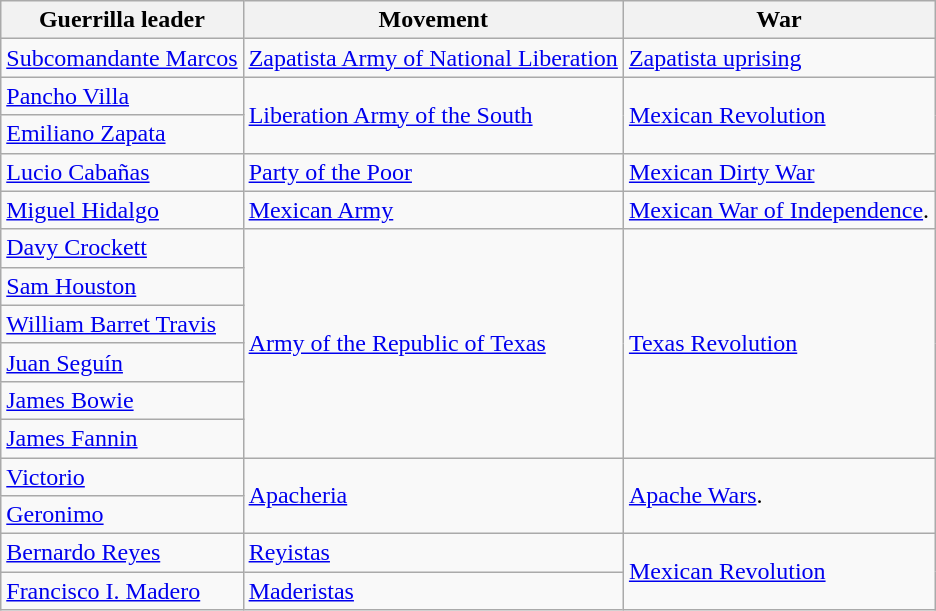<table class="wikitable">
<tr>
<th>Guerrilla leader</th>
<th>Movement</th>
<th>War</th>
</tr>
<tr>
<td><a href='#'>Subcomandante Marcos</a></td>
<td><a href='#'>Zapatista Army of National Liberation</a></td>
<td><a href='#'>Zapatista uprising</a></td>
</tr>
<tr>
<td><a href='#'>Pancho Villa</a></td>
<td rowspan="2"><a href='#'>Liberation Army of the South</a></td>
<td rowspan="2"><a href='#'>Mexican Revolution</a></td>
</tr>
<tr>
<td><a href='#'>Emiliano Zapata</a></td>
</tr>
<tr>
<td><a href='#'>Lucio Cabañas</a></td>
<td><a href='#'>Party of the Poor</a></td>
<td><a href='#'>Mexican Dirty War</a></td>
</tr>
<tr>
<td><a href='#'>Miguel Hidalgo</a></td>
<td><a href='#'>Mexican Army</a></td>
<td><a href='#'>Mexican War of Independence</a>.</td>
</tr>
<tr>
<td><a href='#'>Davy Crockett</a></td>
<td rowspan="6"><a href='#'>Army of the Republic of Texas</a></td>
<td rowspan="6"><a href='#'>Texas Revolution</a></td>
</tr>
<tr>
<td><a href='#'>Sam Houston</a></td>
</tr>
<tr>
<td><a href='#'>William Barret Travis</a></td>
</tr>
<tr>
<td><a href='#'>Juan Seguín</a></td>
</tr>
<tr>
<td><a href='#'>James Bowie</a></td>
</tr>
<tr>
<td><a href='#'>James Fannin</a></td>
</tr>
<tr>
<td><a href='#'>Victorio</a></td>
<td rowspan="2"><a href='#'>Apacheria</a></td>
<td rowspan="2"><a href='#'>Apache Wars</a>.</td>
</tr>
<tr>
<td><a href='#'>Geronimo</a></td>
</tr>
<tr>
<td><a href='#'>Bernardo Reyes</a></td>
<td><a href='#'>Reyistas</a></td>
<td rowspan="2"><a href='#'>Mexican Revolution</a></td>
</tr>
<tr>
<td><a href='#'>Francisco I. Madero</a></td>
<td><a href='#'>Maderistas</a></td>
</tr>
</table>
